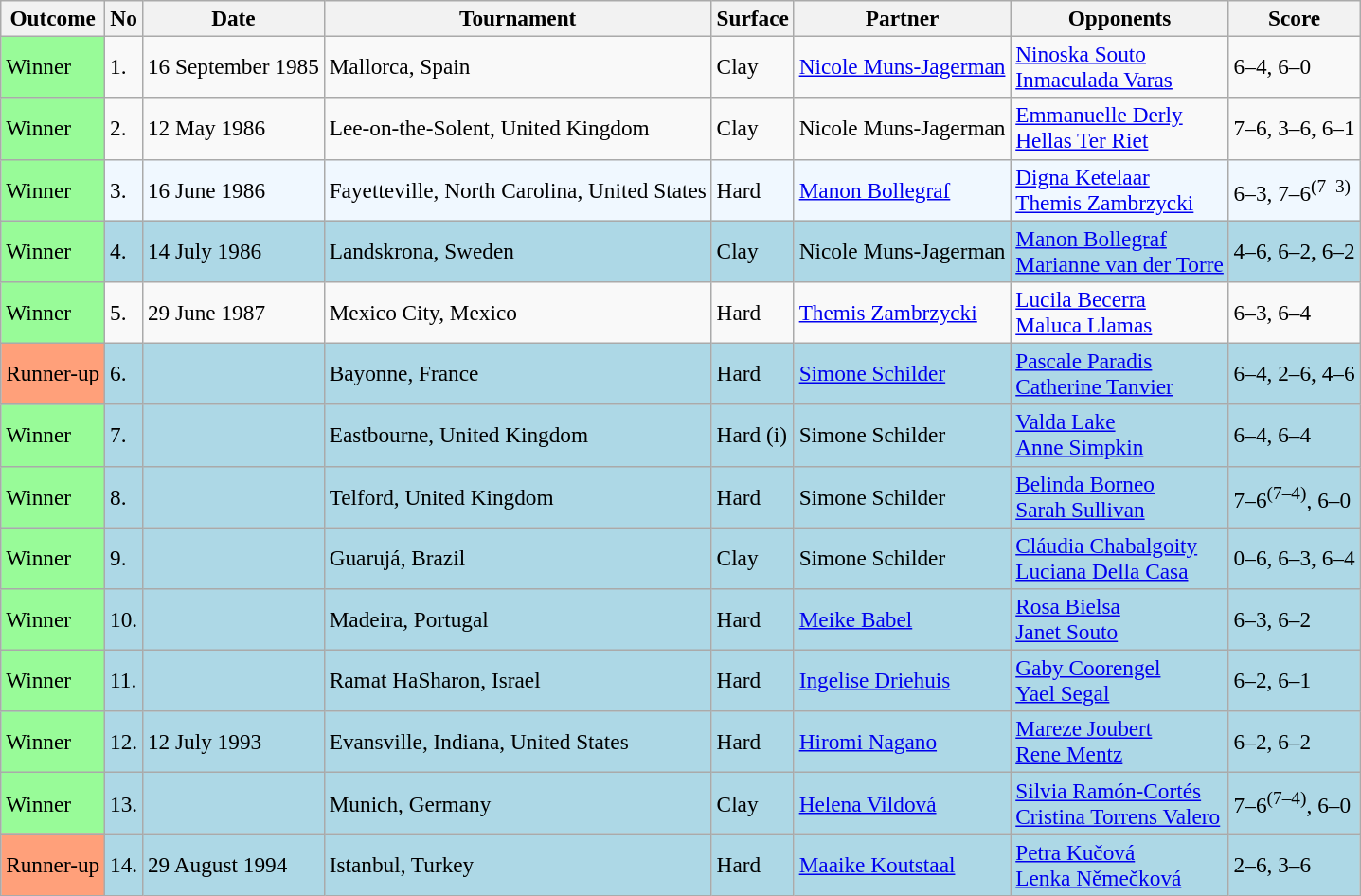<table class="sortable wikitable" style="font-size:97%;">
<tr>
<th>Outcome</th>
<th>No</th>
<th>Date</th>
<th>Tournament</th>
<th>Surface</th>
<th>Partner</th>
<th>Opponents</th>
<th>Score</th>
</tr>
<tr>
<td bgcolor="98FB98">Winner</td>
<td>1.</td>
<td>16 September 1985</td>
<td>Mallorca, Spain</td>
<td>Clay</td>
<td> <a href='#'>Nicole Muns-Jagerman</a></td>
<td> <a href='#'>Ninoska Souto</a> <br>  <a href='#'>Inmaculada Varas</a></td>
<td>6–4, 6–0</td>
</tr>
<tr>
<td bgcolor="98FB98">Winner</td>
<td>2.</td>
<td>12 May 1986</td>
<td>Lee-on-the-Solent, United Kingdom</td>
<td>Clay</td>
<td> Nicole Muns-Jagerman</td>
<td> <a href='#'>Emmanuelle Derly</a> <br>  <a href='#'>Hellas Ter Riet</a></td>
<td>7–6, 3–6, 6–1</td>
</tr>
<tr style="background:#f0f8ff;">
<td bgcolor="98FB98">Winner</td>
<td>3.</td>
<td>16 June 1986</td>
<td>Fayetteville, North Carolina, United States</td>
<td>Hard</td>
<td> <a href='#'>Manon Bollegraf</a></td>
<td> <a href='#'>Digna Ketelaar</a> <br>  <a href='#'>Themis Zambrzycki</a></td>
<td>6–3, 7–6<sup>(7–3)</sup></td>
</tr>
<tr style="background:lightblue;">
<td bgcolor="98FB98">Winner</td>
<td>4.</td>
<td>14 July 1986</td>
<td>Landskrona, Sweden</td>
<td>Clay</td>
<td> Nicole Muns-Jagerman</td>
<td> <a href='#'>Manon Bollegraf</a> <br>  <a href='#'>Marianne van der Torre</a></td>
<td>4–6, 6–2, 6–2</td>
</tr>
<tr>
<td bgcolor="98FB98">Winner</td>
<td>5.</td>
<td>29 June 1987</td>
<td>Mexico City, Mexico</td>
<td>Hard</td>
<td> <a href='#'>Themis Zambrzycki</a></td>
<td> <a href='#'>Lucila Becerra</a><br>  <a href='#'>Maluca Llamas</a></td>
<td>6–3, 6–4</td>
</tr>
<tr style="background:lightblue;">
<td bgcolor="FFA07A">Runner-up</td>
<td>6.</td>
<td></td>
<td>Bayonne, France</td>
<td>Hard</td>
<td> <a href='#'>Simone Schilder</a></td>
<td> <a href='#'>Pascale Paradis</a> <br>  <a href='#'>Catherine Tanvier</a></td>
<td>6–4, 2–6, 4–6</td>
</tr>
<tr style="background:lightblue;">
<td bgcolor="98FB98">Winner</td>
<td>7.</td>
<td></td>
<td>Eastbourne, United Kingdom</td>
<td>Hard (i)</td>
<td> Simone Schilder</td>
<td> <a href='#'>Valda Lake</a> <br>  <a href='#'>Anne Simpkin</a></td>
<td>6–4, 6–4</td>
</tr>
<tr style="background:lightblue;">
<td bgcolor="98FB98">Winner</td>
<td>8.</td>
<td></td>
<td>Telford, United Kingdom</td>
<td>Hard</td>
<td> Simone Schilder</td>
<td> <a href='#'>Belinda Borneo</a> <br>  <a href='#'>Sarah Sullivan</a></td>
<td>7–6<sup>(7–4)</sup>, 6–0</td>
</tr>
<tr style="background:lightblue;">
<td bgcolor="98FB98">Winner</td>
<td>9.</td>
<td></td>
<td>Guarujá, Brazil</td>
<td>Clay</td>
<td> Simone Schilder</td>
<td> <a href='#'>Cláudia Chabalgoity</a> <br>  <a href='#'>Luciana Della Casa</a></td>
<td>0–6, 6–3, 6–4</td>
</tr>
<tr style="background:lightblue;">
<td bgcolor="98FB98">Winner</td>
<td>10.</td>
<td></td>
<td>Madeira, Portugal</td>
<td>Hard</td>
<td> <a href='#'>Meike Babel</a></td>
<td> <a href='#'>Rosa Bielsa</a> <br>  <a href='#'>Janet Souto</a></td>
<td>6–3, 6–2</td>
</tr>
<tr style="background:lightblue;">
<td bgcolor="98FB98">Winner</td>
<td>11.</td>
<td></td>
<td>Ramat HaSharon, Israel</td>
<td>Hard</td>
<td> <a href='#'>Ingelise Driehuis</a></td>
<td> <a href='#'>Gaby Coorengel</a> <br>  <a href='#'>Yael Segal</a></td>
<td>6–2, 6–1</td>
</tr>
<tr style="background:lightblue;">
<td bgcolor="98FB98">Winner</td>
<td>12.</td>
<td>12 July 1993</td>
<td>Evansville, Indiana, United States</td>
<td>Hard</td>
<td> <a href='#'>Hiromi Nagano</a></td>
<td> <a href='#'>Mareze Joubert</a><br>  <a href='#'>Rene Mentz</a></td>
<td>6–2, 6–2</td>
</tr>
<tr style="background:lightblue;">
<td bgcolor="98FB98">Winner</td>
<td>13.</td>
<td></td>
<td>Munich, Germany</td>
<td>Clay</td>
<td> <a href='#'>Helena Vildová</a></td>
<td> <a href='#'>Silvia Ramón-Cortés</a> <br>  <a href='#'>Cristina Torrens Valero</a></td>
<td>7–6<sup>(7–4)</sup>, 6–0</td>
</tr>
<tr bgcolor="lightblue">
<td style="background:#ffa07a;">Runner-up</td>
<td>14.</td>
<td>29 August 1994</td>
<td>Istanbul, Turkey</td>
<td>Hard</td>
<td> <a href='#'>Maaike Koutstaal</a></td>
<td> <a href='#'>Petra Kučová</a> <br>  <a href='#'>Lenka Němečková</a></td>
<td>2–6, 3–6</td>
</tr>
</table>
